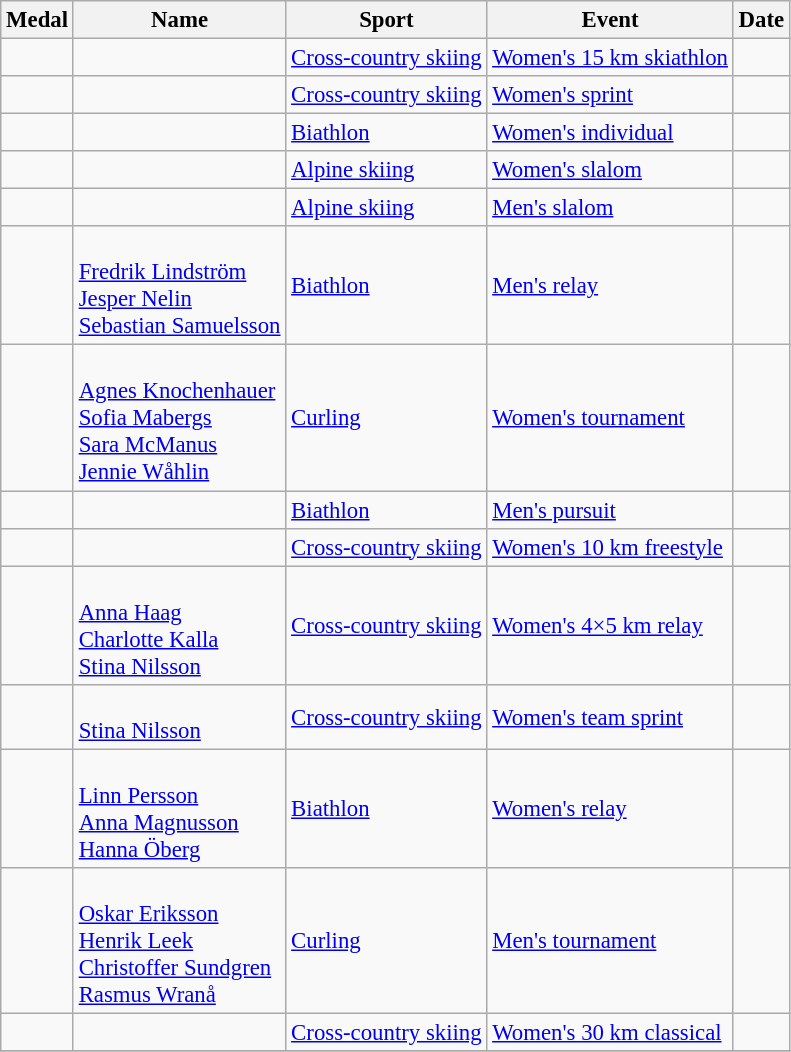<table class="wikitable sortable" style="font-size:95%;">
<tr>
<th>Medal</th>
<th>Name</th>
<th>Sport</th>
<th>Event</th>
<th>Date</th>
</tr>
<tr>
<td></td>
<td></td>
<td><a href='#'>Cross-country skiing</a></td>
<td><a href='#'>Women's 15 km skiathlon</a></td>
<td></td>
</tr>
<tr>
<td></td>
<td></td>
<td><a href='#'>Cross-country skiing</a></td>
<td><a href='#'>Women's sprint</a></td>
<td></td>
</tr>
<tr>
<td></td>
<td></td>
<td><a href='#'>Biathlon</a></td>
<td><a href='#'>Women's individual</a></td>
<td></td>
</tr>
<tr>
<td></td>
<td></td>
<td><a href='#'>Alpine skiing</a></td>
<td><a href='#'>Women's slalom</a></td>
<td></td>
</tr>
<tr>
<td></td>
<td></td>
<td><a href='#'>Alpine skiing</a></td>
<td><a href='#'>Men's slalom</a></td>
<td></td>
</tr>
<tr>
<td></td>
<td><br><a href='#'>Fredrik Lindström</a><br><a href='#'>Jesper Nelin</a><br><a href='#'>Sebastian Samuelsson</a></td>
<td><a href='#'>Biathlon</a></td>
<td><a href='#'>Men's relay</a></td>
<td></td>
</tr>
<tr>
<td></td>
<td><br><a href='#'>Agnes Knochenhauer</a><br><a href='#'>Sofia Mabergs</a><br><a href='#'>Sara McManus</a><br><a href='#'>Jennie Wåhlin</a></td>
<td><a href='#'>Curling</a></td>
<td><a href='#'>Women's tournament</a></td>
<td></td>
</tr>
<tr>
<td></td>
<td></td>
<td><a href='#'>Biathlon</a></td>
<td><a href='#'>Men's pursuit</a></td>
<td></td>
</tr>
<tr>
<td></td>
<td></td>
<td><a href='#'>Cross-country skiing</a></td>
<td><a href='#'>Women's 10 km freestyle</a></td>
<td></td>
</tr>
<tr>
<td></td>
<td><br><a href='#'>Anna Haag</a><br><a href='#'>Charlotte Kalla</a><br><a href='#'>Stina Nilsson</a></td>
<td><a href='#'>Cross-country skiing</a></td>
<td><a href='#'>Women's 4×5 km relay</a></td>
<td></td>
</tr>
<tr>
<td></td>
<td><br><a href='#'>Stina Nilsson</a></td>
<td><a href='#'>Cross-country skiing</a></td>
<td><a href='#'>Women's team sprint</a></td>
<td></td>
</tr>
<tr>
<td></td>
<td><br><a href='#'>Linn Persson</a><br><a href='#'>Anna Magnusson</a><br><a href='#'>Hanna Öberg</a></td>
<td><a href='#'>Biathlon</a></td>
<td><a href='#'>Women's relay</a></td>
<td></td>
</tr>
<tr>
<td></td>
<td><br><a href='#'>Oskar Eriksson</a><br><a href='#'>Henrik Leek</a><br><a href='#'>Christoffer Sundgren</a><br><a href='#'>Rasmus Wranå</a></td>
<td><a href='#'>Curling</a></td>
<td><a href='#'>Men's tournament</a></td>
<td></td>
</tr>
<tr>
<td></td>
<td></td>
<td><a href='#'>Cross-country skiing</a></td>
<td><a href='#'>Women's 30 km classical</a></td>
<td></td>
</tr>
<tr>
</tr>
</table>
